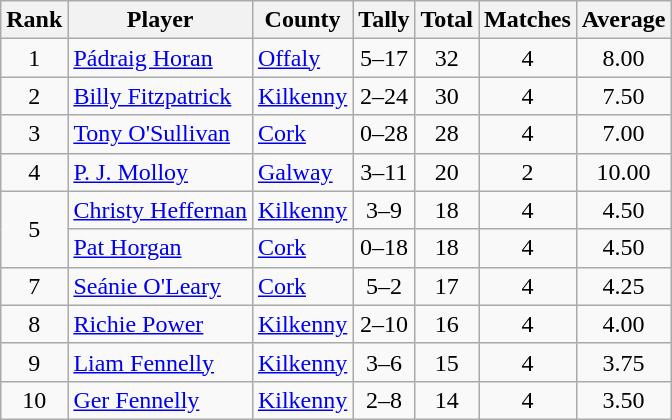<table class="wikitable">
<tr>
<th>Rank</th>
<th>Player</th>
<th>County</th>
<th>Tally</th>
<th>Total</th>
<th>Matches</th>
<th>Average</th>
</tr>
<tr>
<td rowspan=1 align=center>1</td>
<td><a href='#'>Pádraig Horan</a></td>
<td><a href='#'>Offaly</a></td>
<td align=center>5–17</td>
<td align=center>32</td>
<td align=center>4</td>
<td align=center>8.00</td>
</tr>
<tr>
<td rowspan=1 align=center>2</td>
<td><a href='#'>Billy Fitzpatrick</a></td>
<td><a href='#'>Kilkenny</a></td>
<td align=center>2–24</td>
<td align=center>30</td>
<td align=center>4</td>
<td align=center>7.50</td>
</tr>
<tr>
<td rowspan=1 align=center>3</td>
<td><a href='#'>Tony O'Sullivan</a></td>
<td><a href='#'>Cork</a></td>
<td align=center>0–28</td>
<td align=center>28</td>
<td align=center>4</td>
<td align=center>7.00</td>
</tr>
<tr>
<td rowspan=1 align=center>4</td>
<td><a href='#'>P. J. Molloy</a></td>
<td><a href='#'>Galway</a></td>
<td align=center>3–11</td>
<td align=center>20</td>
<td align=center>2</td>
<td align=center>10.00</td>
</tr>
<tr>
<td rowspan=2 align=center>5</td>
<td><a href='#'>Christy Heffernan</a></td>
<td><a href='#'>Kilkenny</a></td>
<td align=center>3–9</td>
<td align=center>18</td>
<td align=center>4</td>
<td align=center>4.50</td>
</tr>
<tr>
<td><a href='#'>Pat Horgan</a></td>
<td><a href='#'>Cork</a></td>
<td align=center>0–18</td>
<td align=center>18</td>
<td align=center>4</td>
<td align=center>4.50</td>
</tr>
<tr>
<td rowspan=1 align=center>7</td>
<td><a href='#'>Seánie O'Leary</a></td>
<td><a href='#'>Cork</a></td>
<td align=center>5–2</td>
<td align=center>17</td>
<td align=center>4</td>
<td align=center>4.25</td>
</tr>
<tr>
<td rowspan=1 align=center>8</td>
<td><a href='#'>Richie Power</a></td>
<td><a href='#'>Kilkenny</a></td>
<td align=center>2–10</td>
<td align=center>16</td>
<td align=center>4</td>
<td align=center>4.00</td>
</tr>
<tr>
<td rowspan=1 align=center>9</td>
<td><a href='#'>Liam Fennelly</a></td>
<td><a href='#'>Kilkenny</a></td>
<td align=center>3–6</td>
<td align=center>15</td>
<td align=center>4</td>
<td align=center>3.75</td>
</tr>
<tr>
<td rowspan=1 align=center>10</td>
<td><a href='#'>Ger Fennelly</a></td>
<td><a href='#'>Kilkenny</a></td>
<td align=center>2–8</td>
<td align=center>14</td>
<td align=center>4</td>
<td align=center>3.50</td>
</tr>
</table>
